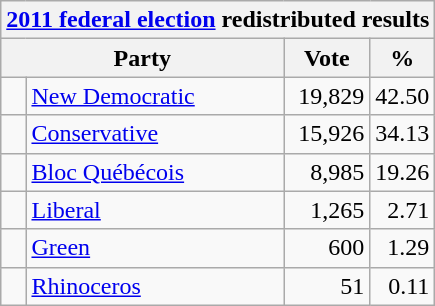<table class="wikitable">
<tr>
<th colspan="4"><a href='#'>2011 federal election</a> redistributed results</th>
</tr>
<tr>
<th bgcolor="#DDDDFF" width="130px" colspan="2">Party</th>
<th bgcolor="#DDDDFF" width="50px">Vote</th>
<th bgcolor="#DDDDFF" width="30px">%</th>
</tr>
<tr>
<td> </td>
<td><a href='#'>New Democratic</a></td>
<td align=right>19,829</td>
<td align=right>42.50</td>
</tr>
<tr>
<td> </td>
<td><a href='#'>Conservative</a></td>
<td align=right>15,926</td>
<td align=right>34.13</td>
</tr>
<tr>
<td> </td>
<td><a href='#'>Bloc Québécois</a></td>
<td align=right>8,985</td>
<td align=right>19.26</td>
</tr>
<tr>
<td> </td>
<td><a href='#'>Liberal</a></td>
<td align=right>1,265</td>
<td align=right>2.71</td>
</tr>
<tr>
<td> </td>
<td><a href='#'>Green</a></td>
<td align=right>600</td>
<td align=right>1.29</td>
</tr>
<tr>
<td> </td>
<td><a href='#'>Rhinoceros</a></td>
<td align=right>51</td>
<td align=right>0.11</td>
</tr>
</table>
